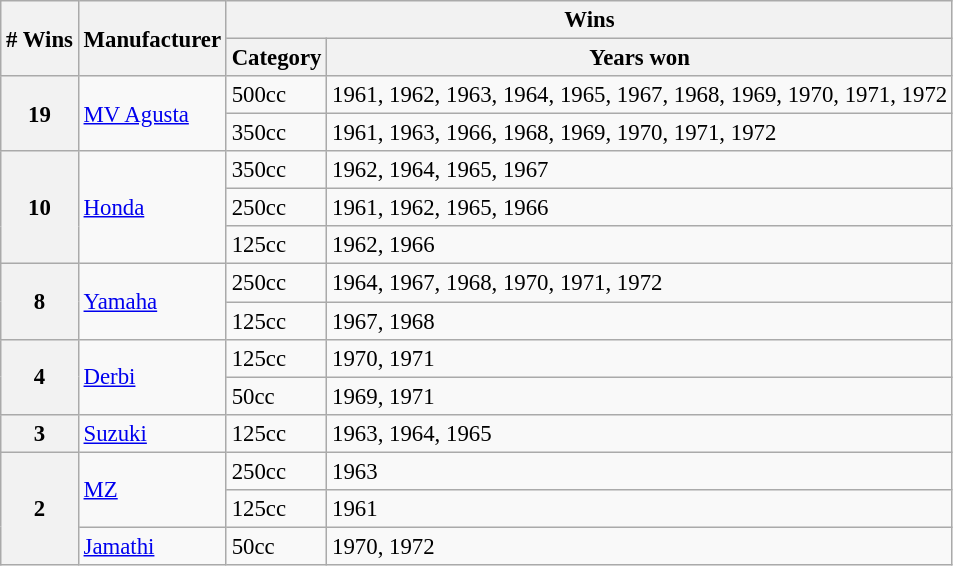<table class="wikitable" style="font-size: 95%;">
<tr>
<th rowspan=2># Wins</th>
<th rowspan=2>Manufacturer</th>
<th colspan=2>Wins</th>
</tr>
<tr>
<th>Category</th>
<th>Years won</th>
</tr>
<tr>
<th rowspan=2>19</th>
<td rowspan=2> <a href='#'>MV Agusta</a></td>
<td>500cc</td>
<td>1961, 1962, 1963, 1964, 1965, 1967, 1968, 1969, 1970, 1971, 1972</td>
</tr>
<tr>
<td>350cc</td>
<td>1961, 1963, 1966, 1968, 1969, 1970, 1971, 1972</td>
</tr>
<tr>
<th rowspan=3>10</th>
<td rowspan=3> <a href='#'>Honda</a></td>
<td>350cc</td>
<td>1962, 1964, 1965, 1967</td>
</tr>
<tr>
<td>250cc</td>
<td>1961, 1962, 1965, 1966</td>
</tr>
<tr>
<td>125cc</td>
<td>1962, 1966</td>
</tr>
<tr>
<th rowspan=2>8</th>
<td rowspan=2> <a href='#'>Yamaha</a></td>
<td>250cc</td>
<td>1964, 1967, 1968, 1970, 1971, 1972</td>
</tr>
<tr>
<td>125cc</td>
<td>1967, 1968</td>
</tr>
<tr>
<th rowspan=2>4</th>
<td rowspan=2> <a href='#'>Derbi</a></td>
<td>125cc</td>
<td>1970, 1971</td>
</tr>
<tr>
<td>50cc</td>
<td>1969, 1971</td>
</tr>
<tr>
<th>3</th>
<td> <a href='#'>Suzuki</a></td>
<td>125cc</td>
<td>1963, 1964, 1965</td>
</tr>
<tr>
<th rowspan=3>2</th>
<td rowspan=2> <a href='#'>MZ</a></td>
<td>250cc</td>
<td>1963</td>
</tr>
<tr>
<td>125cc</td>
<td>1961</td>
</tr>
<tr>
<td> <a href='#'>Jamathi</a></td>
<td>50cc</td>
<td>1970, 1972</td>
</tr>
</table>
